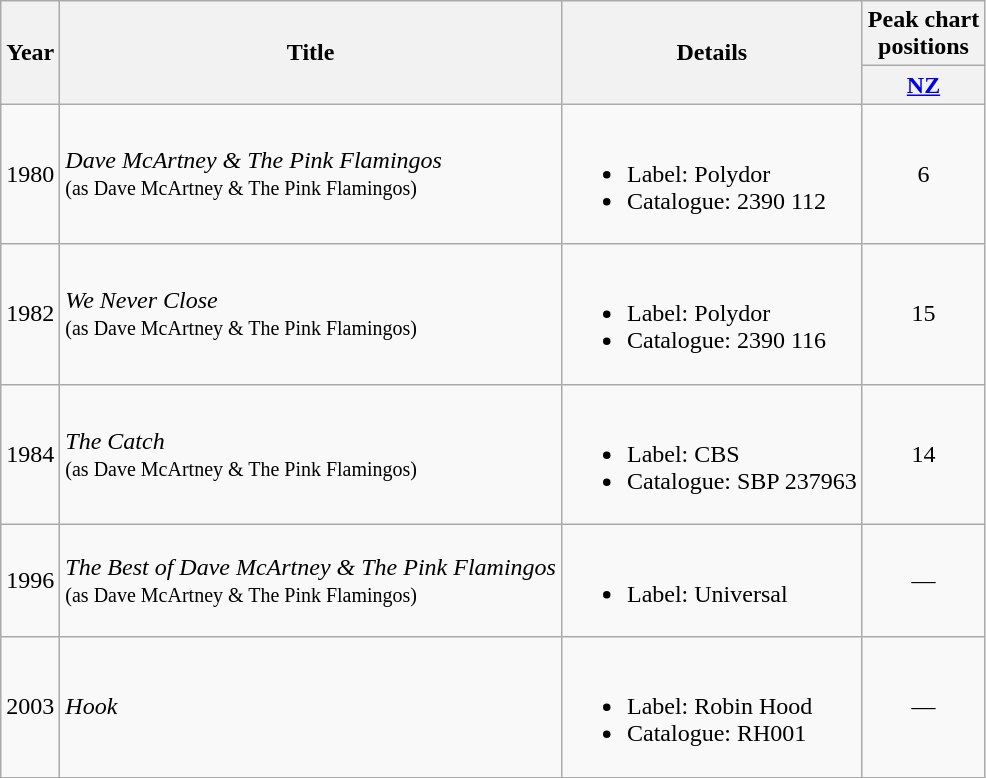<table class="wikitable plainrowheaders">
<tr>
<th rowspan="2">Year</th>
<th rowspan="2">Title</th>
<th rowspan="2">Details</th>
<th>Peak chart<br>positions</th>
</tr>
<tr>
<th><a href='#'>NZ</a></th>
</tr>
<tr>
<td>1980</td>
<td><em>Dave McArtney & The Pink Flamingos</em><br><small>(as Dave McArtney & The Pink Flamingos)</small></td>
<td><br><ul><li>Label: Polydor</li><li>Catalogue: 2390 112</li></ul></td>
<td align=center>6</td>
</tr>
<tr>
<td>1982</td>
<td><em>We Never Close</em><br><small>(as Dave McArtney & The Pink Flamingos)</small></td>
<td><br><ul><li>Label: Polydor</li><li>Catalogue: 2390 116</li></ul></td>
<td align=center>15</td>
</tr>
<tr>
<td>1984</td>
<td><em>The Catch</em><br><small>(as Dave McArtney & The Pink Flamingos)</small></td>
<td><br><ul><li>Label: CBS</li><li>Catalogue: SBP 237963</li></ul></td>
<td align=center>14</td>
</tr>
<tr>
<td>1996</td>
<td><em>The Best of Dave McArtney & The Pink Flamingos</em><br><small>(as Dave McArtney & The Pink Flamingos)</small></td>
<td><br><ul><li>Label: Universal</li></ul></td>
<td align=center>—</td>
</tr>
<tr>
<td>2003</td>
<td><em>Hook</em></td>
<td><br><ul><li>Label: Robin Hood</li><li>Catalogue: RH001</li></ul></td>
<td align=center>—</td>
</tr>
<tr>
</tr>
</table>
